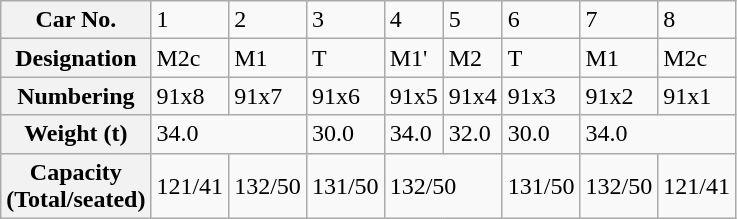<table class="wikitable">
<tr>
<th>Car No.</th>
<td>1</td>
<td>2</td>
<td>3</td>
<td>4</td>
<td>5</td>
<td>6</td>
<td>7</td>
<td>8</td>
</tr>
<tr>
<th>Designation</th>
<td>M2c</td>
<td>M1</td>
<td>T</td>
<td>M1'</td>
<td>M2</td>
<td>T</td>
<td>M1</td>
<td>M2c</td>
</tr>
<tr>
<th>Numbering</th>
<td>91x8</td>
<td>91x7</td>
<td>91x6</td>
<td>91x5</td>
<td>91x4</td>
<td>91x3</td>
<td>91x2</td>
<td>91x1</td>
</tr>
<tr>
<th>Weight (t)</th>
<td colspan="2">34.0</td>
<td>30.0</td>
<td>34.0</td>
<td>32.0</td>
<td>30.0</td>
<td colspan="2">34.0</td>
</tr>
<tr>
<th>Capacity<br>(Total/seated)</th>
<td>121/41</td>
<td>132/50</td>
<td>131/50</td>
<td colspan="2">132/50</td>
<td>131/50</td>
<td>132/50</td>
<td>121/41</td>
</tr>
</table>
